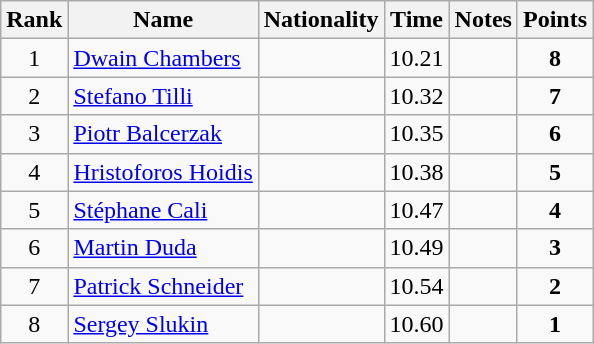<table class="wikitable sortable" style="text-align:center">
<tr>
<th>Rank</th>
<th>Name</th>
<th>Nationality</th>
<th>Time</th>
<th>Notes</th>
<th>Points</th>
</tr>
<tr>
<td>1</td>
<td align=left><a href='#'>Dwain Chambers</a></td>
<td align=left></td>
<td>10.21</td>
<td></td>
<td><strong>8</strong></td>
</tr>
<tr>
<td>2</td>
<td align=left><a href='#'>Stefano Tilli</a></td>
<td align=left></td>
<td>10.32</td>
<td></td>
<td><strong>7</strong></td>
</tr>
<tr>
<td>3</td>
<td align=left><a href='#'>Piotr Balcerzak</a></td>
<td align=left></td>
<td>10.35</td>
<td></td>
<td><strong>6</strong></td>
</tr>
<tr>
<td>4</td>
<td align=left><a href='#'>Hristoforos Hoidis</a></td>
<td align=left></td>
<td>10.38</td>
<td></td>
<td><strong>5</strong></td>
</tr>
<tr>
<td>5</td>
<td align=left><a href='#'>Stéphane Cali</a></td>
<td align=left></td>
<td>10.47</td>
<td></td>
<td><strong>4</strong></td>
</tr>
<tr>
<td>6</td>
<td align=left><a href='#'>Martin Duda</a></td>
<td align=left></td>
<td>10.49</td>
<td></td>
<td><strong>3</strong></td>
</tr>
<tr>
<td>7</td>
<td align=left><a href='#'>Patrick Schneider</a></td>
<td align=left></td>
<td>10.54</td>
<td></td>
<td><strong>2</strong></td>
</tr>
<tr>
<td>8</td>
<td align=left><a href='#'>Sergey Slukin</a></td>
<td align=left></td>
<td>10.60</td>
<td></td>
<td><strong>1</strong></td>
</tr>
</table>
